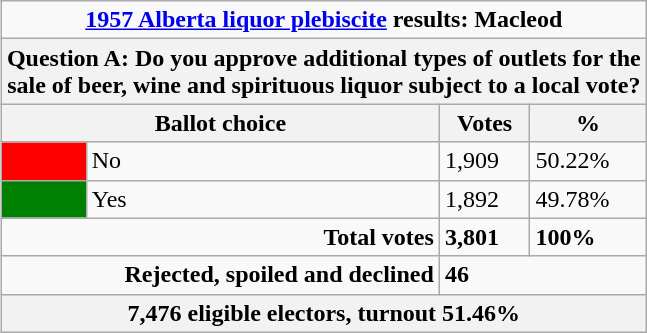<table class="wikitable" align=right>
<tr>
<td colspan=4 align=center><strong><a href='#'>1957 Alberta liquor plebiscite</a> results: Macleod</strong></td>
</tr>
<tr>
<th colspan=4>Question A: Do you approve additional types of outlets for the<br> sale of beer, wine and spirituous liquor subject to a local vote?</th>
</tr>
<tr>
<th colspan=2>Ballot choice</th>
<th>Votes</th>
<th>%</th>
</tr>
<tr>
<td bgcolor=red></td>
<td>No</td>
<td>1,909</td>
<td>50.22%</td>
</tr>
<tr>
<td bgcolor=green></td>
<td>Yes</td>
<td>1,892</td>
<td>49.78%</td>
</tr>
<tr>
<td align=right colspan=2><strong>Total votes</strong></td>
<td><strong>3,801</strong></td>
<td><strong>100%</strong></td>
</tr>
<tr>
<td align=right colspan=2><strong>Rejected, spoiled and declined</strong></td>
<td colspan=2><strong>46</strong></td>
</tr>
<tr>
<th colspan=4>7,476 eligible electors, turnout 51.46%</th>
</tr>
</table>
